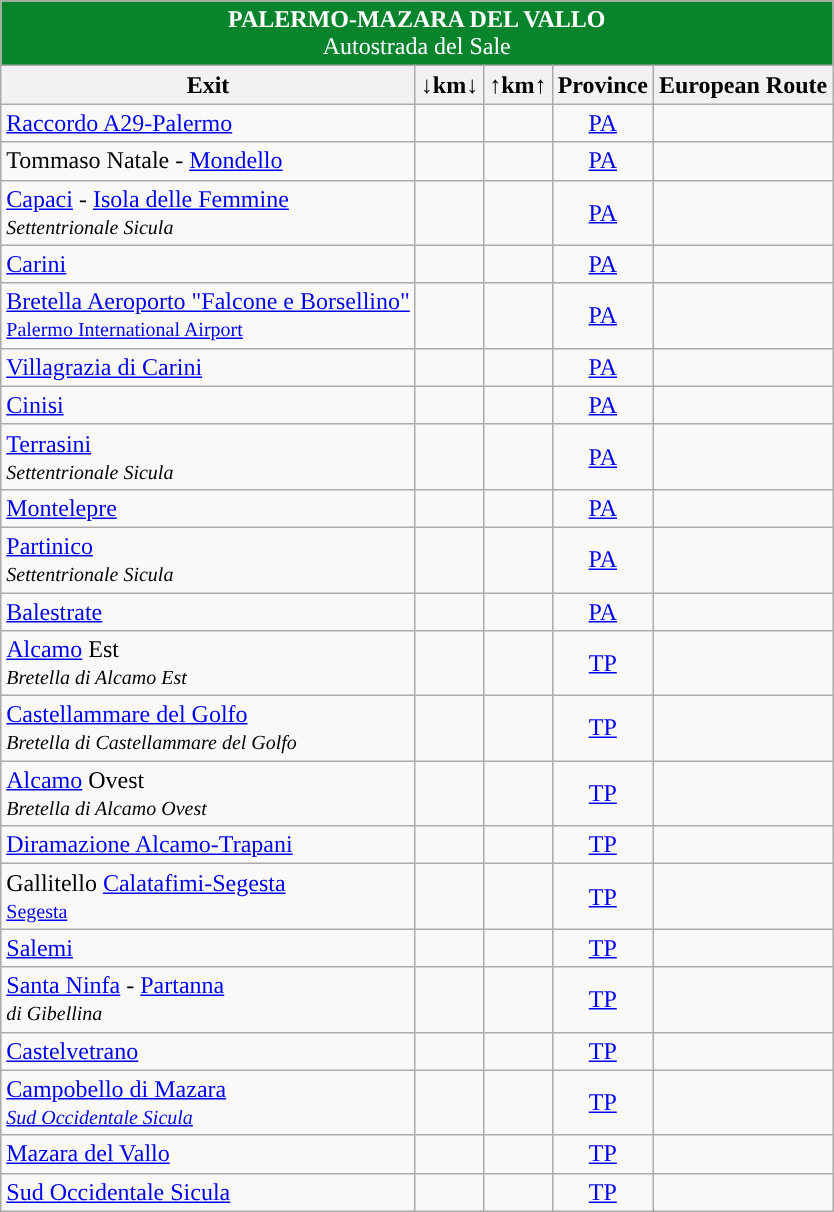<table class="wikitable" border="1">
<tr align="center" bgcolor="08842C" style="color: white;font-size:100%;">
<td colspan="6"><strong> PALERMO-MAZARA DEL VALLO</strong><br>Autostrada del Sale</td>
</tr>
<tr>
<th style="text-align:center;"><strong>Exit</strong></th>
<th style="text-align:center;"><strong>↓km↓</strong></th>
<th style="text-align:center;"><strong>↑km↑</strong></th>
<th align="center"><strong>Province</strong></th>
<th align="center"><strong>European Route</strong></th>
</tr>
<tr>
<td>   <a href='#'>Raccordo A29-Palermo</a></td>
<td align="right"></td>
<td align="right"></td>
<td align="center"><a href='#'>PA</a></td>
<td align="center"></td>
</tr>
<tr>
<td> Tommaso Natale -  <a href='#'>Mondello</a></td>
<td align="right"></td>
<td align="right"></td>
<td align="center"><a href='#'>PA</a></td>
<td align="center"></td>
</tr>
<tr>
<td> <a href='#'>Capaci</a> - <a href='#'>Isola delle Femmine</a><br>  <small><em>Settentrionale Sicula</em></small></td>
<td align="right"></td>
<td align="right"></td>
<td align="center"><a href='#'>PA</a></td>
<td align="center"></td>
</tr>
<tr>
<td> <a href='#'>Carini</a></td>
<td align="right"></td>
<td align="right"></td>
<td align="center"><a href='#'>PA</a></td>
<td align="center"></td>
</tr>
<tr>
<td>  <a href='#'>Bretella Aeroporto "Falcone e Borsellino"</a><br> <small><a href='#'>Palermo International Airport</a></small></td>
<td align="right"></td>
<td align="right"></td>
<td align="center"><a href='#'>PA</a></td>
<td align="center"></td>
</tr>
<tr>
<td> <a href='#'>Villagrazia di Carini</a></td>
<td align="right"></td>
<td align="right"></td>
<td align="center"><a href='#'>PA</a></td>
<td align="center"></td>
</tr>
<tr>
<td> <a href='#'>Cinisi</a></td>
<td align="right"></td>
<td align="right"></td>
<td align="center"><a href='#'>PA</a></td>
<td align="center"></td>
</tr>
<tr>
<td> <a href='#'>Terrasini</a><br>  <small><em>Settentrionale Sicula</em></small></td>
<td align="right"></td>
<td align="right"></td>
<td align="center"><a href='#'>PA</a></td>
<td align="center"></td>
</tr>
<tr>
<td> <a href='#'>Montelepre</a></td>
<td align="right"></td>
<td align="right"></td>
<td align="center"><a href='#'>PA</a></td>
<td align="center"></td>
</tr>
<tr>
<td> <a href='#'>Partinico</a><br>  <small><em>Settentrionale Sicula</em></small></td>
<td align="right"></td>
<td align="right"></td>
<td align="center"><a href='#'>PA</a></td>
<td align="center"></td>
</tr>
<tr>
<td> <a href='#'>Balestrate</a></td>
<td align="right"></td>
<td align="right"></td>
<td align="center"><a href='#'>PA</a></td>
<td align="center"></td>
</tr>
<tr>
<td> <a href='#'>Alcamo</a> Est<br>  <small><em>Bretella di Alcamo Est</em></small></td>
<td align="right"></td>
<td align="right"></td>
<td align="center"><a href='#'>TP</a></td>
<td align="center"></td>
</tr>
<tr>
<td> <a href='#'>Castellammare del Golfo</a> <br>  <small><em>Bretella di Castellammare del Golfo</em></small></td>
<td align="right"></td>
<td align="right"></td>
<td align="center"><a href='#'>TP</a></td>
<td align="center"></td>
</tr>
<tr>
<td> <a href='#'>Alcamo</a> Ovest<br>  <small><em>Bretella di Alcamo Ovest</em></small></td>
<td align="right"></td>
<td align="right"></td>
<td align="center"><a href='#'>TP</a></td>
<td align="center"></td>
</tr>
<tr>
<td>  <a href='#'>Diramazione Alcamo-Trapani</a></td>
<td align="right"></td>
<td align="right"></td>
<td align="center"><a href='#'>TP</a></td>
<td align="center"></td>
</tr>
<tr>
<td> Gallitello <a href='#'>Calatafimi-Segesta</a><br><small> <a href='#'>Segesta</a> </small></td>
<td align="right"></td>
<td align="right"></td>
<td align="center"><a href='#'>TP</a></td>
<td align="center"></td>
</tr>
<tr>
<td> <a href='#'>Salemi</a></td>
<td align="right"></td>
<td align="right"></td>
<td align="center"><a href='#'>TP</a></td>
<td align="center"></td>
</tr>
<tr>
<td> <a href='#'>Santa Ninfa</a> - <a href='#'>Partanna</a>  <br>  <small><em>di Gibellina</em></small></td>
<td align="right"></td>
<td align="right"></td>
<td align="center"><a href='#'>TP</a></td>
<td align="center"></td>
</tr>
<tr>
<td> <a href='#'>Castelvetrano</a></td>
<td align="right"></td>
<td align="right"></td>
<td align="center"><a href='#'>TP</a></td>
<td align="center"></td>
</tr>
<tr>
<td> <a href='#'>Campobello di Mazara</a><br>  <small><em><a href='#'>Sud Occidentale Sicula</a></em></small></td>
<td align="right"></td>
<td align="right"></td>
<td align="center"><a href='#'>TP</a></td>
<td align="center"></td>
</tr>
<tr>
<td>  <a href='#'>Mazara del Vallo</a></td>
<td align="right"></td>
<td align="right"></td>
<td align="center"><a href='#'>TP</a></td>
<td align="center"></td>
</tr>
<tr>
<td>   <a href='#'>Sud Occidentale Sicula</a></td>
<td align="right"></td>
<td align="right"></td>
<td align="center"><a href='#'>TP</a></td>
<td></td>
</tr>
</table>
